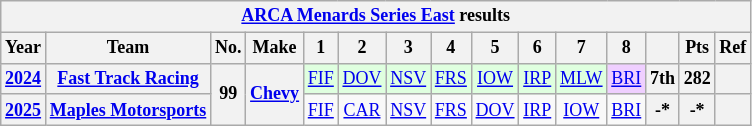<table class="wikitable" style="text-align:center; font-size:75%">
<tr>
<th colspan=15><a href='#'>ARCA Menards Series East</a> results</th>
</tr>
<tr>
<th>Year</th>
<th>Team</th>
<th>No.</th>
<th>Make</th>
<th>1</th>
<th>2</th>
<th>3</th>
<th>4</th>
<th>5</th>
<th>6</th>
<th>7</th>
<th>8</th>
<th></th>
<th>Pts</th>
<th>Ref</th>
</tr>
<tr>
<th><a href='#'>2024</a></th>
<th><a href='#'>Fast Track Racing</a></th>
<th rowspan=2>99</th>
<th rowspan=2><a href='#'>Chevy</a></th>
<td style="background:#DFFFDF;"><a href='#'>FIF</a><br></td>
<td style="background:#DFFFDF;"><a href='#'>DOV</a><br></td>
<td style="background:#DFFFDF;"><a href='#'>NSV</a><br></td>
<td style="background:#DFFFDF;"><a href='#'>FRS</a><br></td>
<td style="background:#DFFFDF;"><a href='#'>IOW</a><br></td>
<td style="background:#DFFFDF;"><a href='#'>IRP</a><br></td>
<td style="background:#DFFFDF;"><a href='#'>MLW</a><br></td>
<td style="background:#EFCFFF;"><a href='#'>BRI</a><br></td>
<th>7th</th>
<th>282</th>
<th></th>
</tr>
<tr>
<th><a href='#'>2025</a></th>
<th><a href='#'>Maples Motorsports</a></th>
<td><a href='#'>FIF</a></td>
<td><a href='#'>CAR</a></td>
<td><a href='#'>NSV</a></td>
<td><a href='#'>FRS</a></td>
<td><a href='#'>DOV</a></td>
<td><a href='#'>IRP</a></td>
<td><a href='#'>IOW</a></td>
<td><a href='#'>BRI</a></td>
<th>-*</th>
<th>-*</th>
<th></th>
</tr>
</table>
